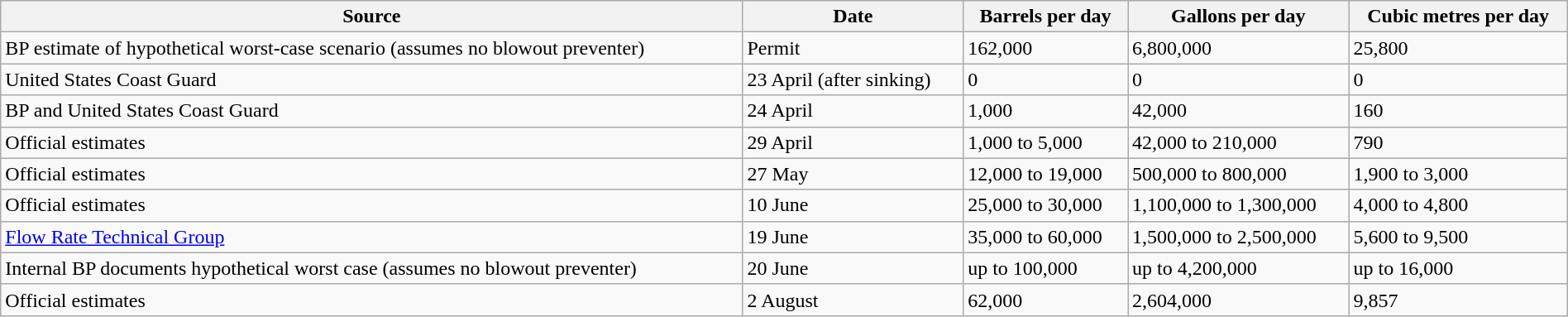<table class="wikitable" style="width:100%">
<tr>
<th>Source</th>
<th>Date</th>
<th>Barrels per day</th>
<th>Gallons per day</th>
<th>Cubic metres per day</th>
</tr>
<tr>
<td>BP estimate of hypothetical worst-case scenario (assumes no blowout preventer)</td>
<td>Permit</td>
<td>162,000</td>
<td>6,800,000</td>
<td>25,800</td>
</tr>
<tr>
<td>United States Coast Guard</td>
<td>23 April (after sinking)</td>
<td>0</td>
<td>0</td>
<td>0</td>
</tr>
<tr>
<td>BP and United States Coast Guard</td>
<td>24 April</td>
<td>1,000</td>
<td>42,000</td>
<td>160</td>
</tr>
<tr>
<td>Official estimates</td>
<td>29 April</td>
<td>1,000 to 5,000</td>
<td>42,000 to 210,000</td>
<td>790</td>
</tr>
<tr>
<td>Official estimates</td>
<td>27 May</td>
<td>12,000 to 19,000</td>
<td>500,000 to 800,000</td>
<td>1,900 to 3,000</td>
</tr>
<tr>
<td>Official estimates</td>
<td>10 June</td>
<td>25,000 to 30,000</td>
<td>1,100,000 to 1,300,000</td>
<td>4,000 to 4,800</td>
</tr>
<tr>
<td><a href='#'>Flow Rate Technical Group</a></td>
<td>19 June</td>
<td>35,000 to 60,000</td>
<td>1,500,000 to 2,500,000</td>
<td>5,600 to 9,500</td>
</tr>
<tr>
<td>Internal BP documents hypothetical worst case (assumes no blowout preventer)</td>
<td>20 June</td>
<td>up to 100,000</td>
<td>up to 4,200,000</td>
<td>up to 16,000</td>
</tr>
<tr>
<td>Official estimates</td>
<td>2 August</td>
<td>62,000</td>
<td>2,604,000</td>
<td>9,857</td>
</tr>
</table>
